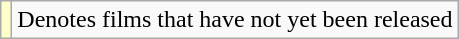<table class="wikitable">
<tr>
<td style="background:#ffc;"></td>
<td>Denotes films that have not yet been released</td>
</tr>
</table>
